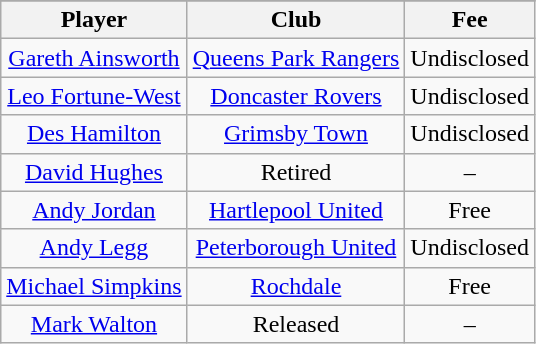<table class="wikitable" style="text-align: center">
<tr>
</tr>
<tr>
<th>Player</th>
<th>Club</th>
<th>Fee</th>
</tr>
<tr>
<td><a href='#'>Gareth Ainsworth</a></td>
<td><a href='#'>Queens Park Rangers</a></td>
<td>Undisclosed</td>
</tr>
<tr>
<td><a href='#'>Leo Fortune-West</a></td>
<td><a href='#'>Doncaster Rovers</a></td>
<td>Undisclosed</td>
</tr>
<tr>
<td><a href='#'>Des Hamilton</a></td>
<td><a href='#'>Grimsby Town</a></td>
<td>Undisclosed</td>
</tr>
<tr>
<td><a href='#'>David Hughes</a></td>
<td>Retired</td>
<td>–</td>
</tr>
<tr>
<td><a href='#'>Andy Jordan</a></td>
<td><a href='#'>Hartlepool United</a></td>
<td>Free</td>
</tr>
<tr>
<td><a href='#'>Andy Legg</a></td>
<td><a href='#'>Peterborough United</a></td>
<td>Undisclosed</td>
</tr>
<tr>
<td><a href='#'>Michael Simpkins</a></td>
<td><a href='#'>Rochdale</a></td>
<td>Free</td>
</tr>
<tr>
<td><a href='#'>Mark Walton</a></td>
<td>Released</td>
<td>–</td>
</tr>
</table>
